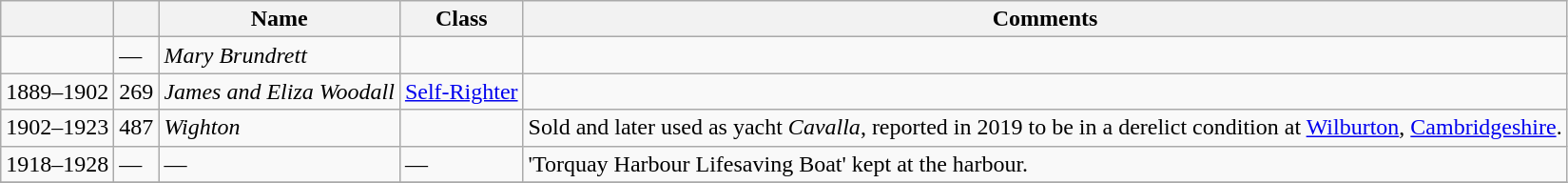<table class="wikitable">
<tr>
<th></th>
<th></th>
<th>Name</th>
<th>Class</th>
<th>Comments</th>
</tr>
<tr>
<td></td>
<td>—</td>
<td><em>Mary Brundrett</em></td>
<td></td>
<td></td>
</tr>
<tr>
<td>1889–1902</td>
<td>269</td>
<td><em>James and Eliza Woodall</em></td>
<td><a href='#'>Self-Righter</a></td>
<td></td>
</tr>
<tr>
<td>1902–1923</td>
<td>487</td>
<td><em>Wighton</em></td>
<td></td>
<td>Sold and later used as yacht <em>Cavalla</em>, reported in 2019 to be in a derelict condition at <a href='#'>Wilburton</a>, <a href='#'>Cambridgeshire</a>.</td>
</tr>
<tr>
<td>1918–1928</td>
<td>—</td>
<td>—</td>
<td>—</td>
<td>'Torquay Harbour Lifesaving Boat' kept at the harbour.</td>
</tr>
<tr>
</tr>
</table>
